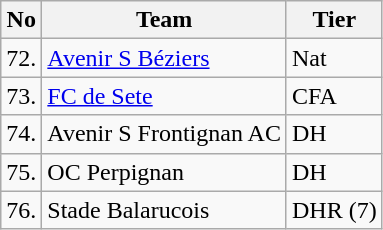<table class="wikitable" style="text-align: left">
<tr>
<th>No</th>
<th>Team</th>
<th>Tier</th>
</tr>
<tr>
<td>72.</td>
<td><a href='#'>Avenir S Béziers</a></td>
<td>Nat</td>
</tr>
<tr>
<td>73.</td>
<td><a href='#'>FC de Sete</a></td>
<td>CFA</td>
</tr>
<tr>
<td>74.</td>
<td>Avenir S Frontignan AC</td>
<td>DH</td>
</tr>
<tr>
<td>75.</td>
<td>OC Perpignan</td>
<td>DH</td>
</tr>
<tr>
<td>76.</td>
<td>Stade Balarucois</td>
<td>DHR (7)</td>
</tr>
</table>
